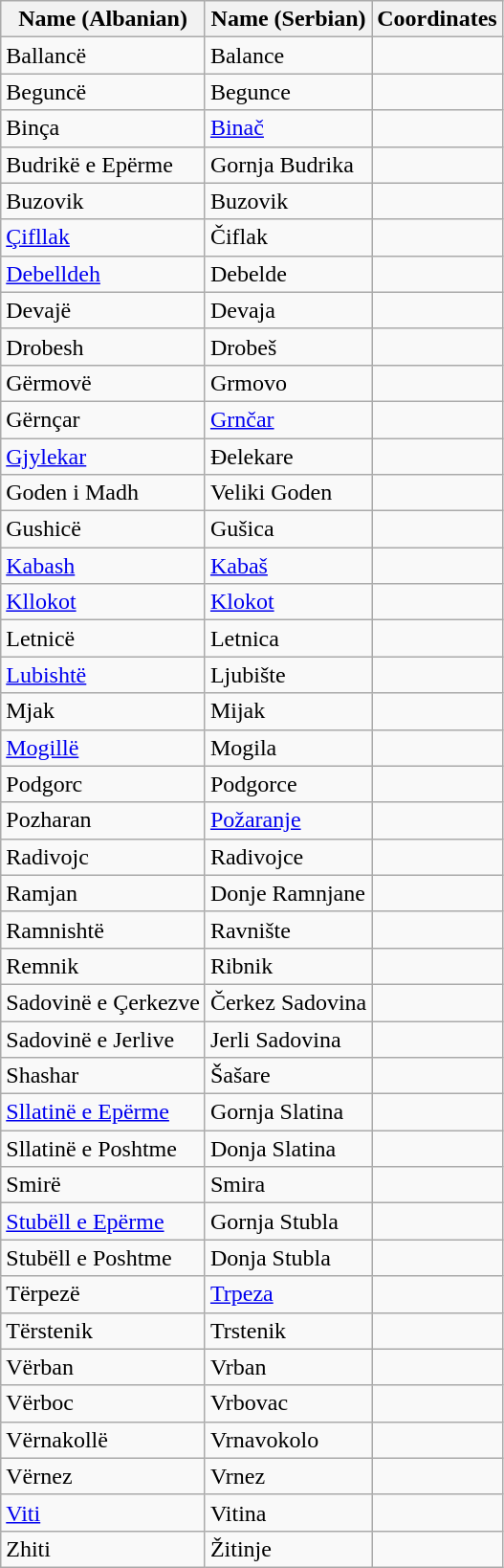<table class="wikitable sortable">
<tr>
<th>Name (Albanian)</th>
<th>Name (Serbian)</th>
<th>Coordinates</th>
</tr>
<tr>
<td>Ballancë</td>
<td>Balance</td>
<td></td>
</tr>
<tr>
<td>Beguncë</td>
<td>Begunce</td>
<td></td>
</tr>
<tr>
<td>Binça</td>
<td><a href='#'>Binač</a></td>
<td></td>
</tr>
<tr>
<td>Budrikë e Epërme</td>
<td>Gornja Budrika</td>
<td></td>
</tr>
<tr>
<td>Buzovik</td>
<td>Buzovik</td>
<td></td>
</tr>
<tr>
<td><a href='#'>Çifllak</a></td>
<td>Čiflak</td>
<td></td>
</tr>
<tr>
<td><a href='#'>Debelldeh</a></td>
<td>Debelde</td>
<td></td>
</tr>
<tr>
<td>Devajë</td>
<td>Devaja</td>
<td></td>
</tr>
<tr>
<td>Drobesh</td>
<td>Drobeš</td>
<td></td>
</tr>
<tr>
<td>Gërmovë</td>
<td>Grmovo</td>
<td></td>
</tr>
<tr>
<td>Gërnçar</td>
<td><a href='#'>Grnčar</a></td>
<td></td>
</tr>
<tr>
<td><a href='#'>Gjylekar</a></td>
<td>Ðelekare</td>
<td></td>
</tr>
<tr>
<td>Goden i Madh</td>
<td>Veliki Goden</td>
<td></td>
</tr>
<tr>
<td>Gushicë</td>
<td>Gušica</td>
<td></td>
</tr>
<tr>
<td><a href='#'>Kabash</a></td>
<td><a href='#'>Kabaš</a></td>
<td></td>
</tr>
<tr>
<td><a href='#'>Kllokot</a></td>
<td><a href='#'>Klokot</a></td>
<td></td>
</tr>
<tr>
<td>Letnicë</td>
<td>Letnica</td>
<td></td>
</tr>
<tr>
<td><a href='#'>Lubishtë</a></td>
<td>Ljubište</td>
<td></td>
</tr>
<tr>
<td>Mjak</td>
<td>Mijak</td>
<td></td>
</tr>
<tr>
<td><a href='#'>Mogillë</a></td>
<td>Mogila</td>
<td></td>
</tr>
<tr>
<td>Podgorc</td>
<td>Podgorce</td>
<td></td>
</tr>
<tr>
<td>Pozharan</td>
<td><a href='#'>Požaranje</a></td>
<td></td>
</tr>
<tr>
<td>Radivojc</td>
<td>Radivojce</td>
<td></td>
</tr>
<tr>
<td>Ramjan</td>
<td>Donje Ramnjane</td>
<td></td>
</tr>
<tr>
<td>Ramnishtë</td>
<td>Ravnište</td>
<td></td>
</tr>
<tr>
<td>Remnik</td>
<td>Ribnik</td>
<td></td>
</tr>
<tr>
<td>Sadovinë e Çerkezve</td>
<td>Čerkez Sadovina</td>
<td></td>
</tr>
<tr>
<td>Sadovinë e Jerlive</td>
<td>Jerli Sadovina</td>
<td></td>
</tr>
<tr>
<td>Shashar</td>
<td>Šašare</td>
<td></td>
</tr>
<tr>
<td><a href='#'>Sllatinë e Epërme</a></td>
<td>Gornja Slatina</td>
<td></td>
</tr>
<tr>
<td>Sllatinë e Poshtme</td>
<td>Donja Slatina</td>
<td></td>
</tr>
<tr>
<td>Smirë</td>
<td>Smira</td>
<td></td>
</tr>
<tr>
<td><a href='#'>Stubëll e Epërme</a></td>
<td>Gornja Stubla</td>
<td></td>
</tr>
<tr>
<td>Stubëll e Poshtme</td>
<td>Donja Stubla</td>
<td></td>
</tr>
<tr>
<td>Tërpezë</td>
<td><a href='#'>Trpeza</a></td>
<td></td>
</tr>
<tr>
<td>Tërstenik</td>
<td>Trstenik</td>
<td></td>
</tr>
<tr>
<td>Vërban</td>
<td>Vrban</td>
<td></td>
</tr>
<tr>
<td>Vërboc</td>
<td>Vrbovac</td>
<td></td>
</tr>
<tr>
<td>Vërnakollë</td>
<td>Vrnavokolo</td>
<td></td>
</tr>
<tr>
<td>Vërnez</td>
<td>Vrnez</td>
<td></td>
</tr>
<tr>
<td><a href='#'>Viti</a></td>
<td>Vitina</td>
<td></td>
</tr>
<tr>
<td>Zhiti</td>
<td>Žitinje</td>
<td></td>
</tr>
</table>
